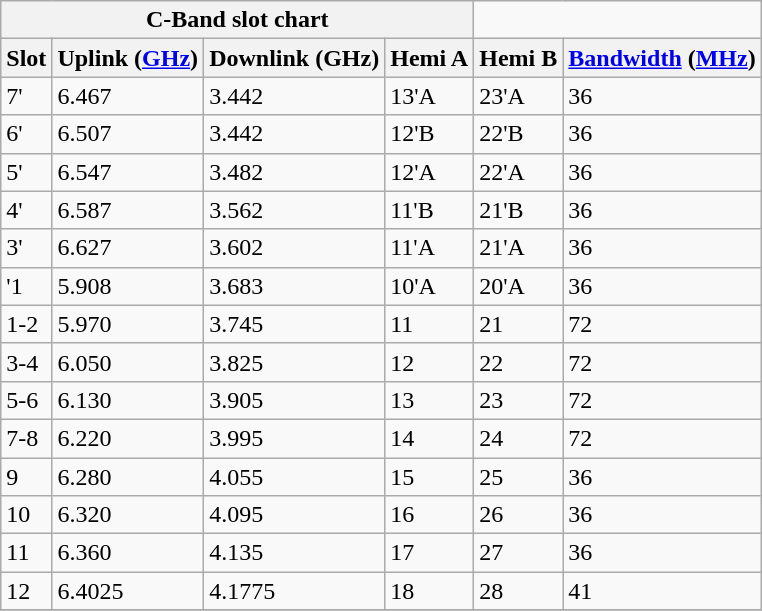<table class="wikitable collapsible collapsed" style="margin: 1em auto 1em auto;">
<tr>
<th colspan="4">C-Band slot chart</th>
</tr>
<tr>
<th>Slot</th>
<th>Uplink (<a href='#'>GHz</a>)</th>
<th>Downlink (GHz)</th>
<th>Hemi A</th>
<th>Hemi B</th>
<th><a href='#'>Bandwidth</a> (<a href='#'>MHz</a>)</th>
</tr>
<tr>
<td>7'</td>
<td>6.467</td>
<td>3.442</td>
<td>13'A</td>
<td>23'A</td>
<td>36</td>
</tr>
<tr>
<td>6'</td>
<td>6.507</td>
<td>3.442</td>
<td>12'B</td>
<td>22'B</td>
<td>36</td>
</tr>
<tr>
<td>5'</td>
<td>6.547</td>
<td>3.482</td>
<td>12'A</td>
<td>22'A</td>
<td>36</td>
</tr>
<tr>
<td>4'</td>
<td>6.587</td>
<td>3.562</td>
<td>11'B</td>
<td>21'B</td>
<td>36</td>
</tr>
<tr>
<td>3'</td>
<td>6.627</td>
<td>3.602</td>
<td>11'A</td>
<td>21'A</td>
<td>36</td>
</tr>
<tr>
<td>'1</td>
<td>5.908</td>
<td>3.683</td>
<td>10'A</td>
<td>20'A</td>
<td>36</td>
</tr>
<tr>
<td>1-2</td>
<td>5.970</td>
<td>3.745</td>
<td>11</td>
<td>21</td>
<td>72</td>
</tr>
<tr>
<td>3-4</td>
<td>6.050</td>
<td>3.825</td>
<td>12</td>
<td>22</td>
<td>72</td>
</tr>
<tr>
<td>5-6</td>
<td>6.130</td>
<td>3.905</td>
<td>13</td>
<td>23</td>
<td>72</td>
</tr>
<tr>
<td>7-8</td>
<td>6.220</td>
<td>3.995</td>
<td>14</td>
<td>24</td>
<td>72</td>
</tr>
<tr>
<td>9</td>
<td>6.280</td>
<td>4.055</td>
<td>15</td>
<td>25</td>
<td>36</td>
</tr>
<tr>
<td>10</td>
<td>6.320</td>
<td>4.095</td>
<td>16</td>
<td>26</td>
<td>36</td>
</tr>
<tr>
<td>11</td>
<td>6.360</td>
<td>4.135</td>
<td>17</td>
<td>27</td>
<td>36</td>
</tr>
<tr>
<td>12</td>
<td>6.4025</td>
<td>4.1775</td>
<td>18</td>
<td>28</td>
<td>41</td>
</tr>
<tr>
</tr>
</table>
